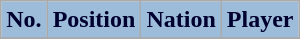<table class="wikitable sortable">
<tr>
<th style="background-color:#9DBCD9; color:#000030;" scope=col>No.</th>
<th style="background-color:#9DBCD9; color:#000030;" scope=col>Position</th>
<th style="background-color:#9DBCD9; color:#000030;" scope=col>Nation</th>
<th style="background-color:#9DBCD9; color:#000030;" scope=col>Player</th>
</tr>
<tr>
</tr>
</table>
